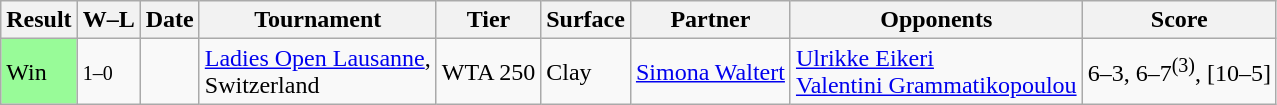<table class="sortable wikitable">
<tr>
<th>Result</th>
<th class="unsortable">W–L</th>
<th>Date</th>
<th>Tournament</th>
<th>Tier</th>
<th>Surface</th>
<th>Partner</th>
<th>Opponents</th>
<th class="unsortable">Score</th>
</tr>
<tr>
<td bgcolor=98FB98>Win</td>
<td><small>1–0</small></td>
<td><a href='#'></a></td>
<td><a href='#'>Ladies Open Lausanne</a>, <br>Switzerland</td>
<td>WTA 250</td>
<td>Clay</td>
<td> <a href='#'>Simona Waltert</a></td>
<td> <a href='#'>Ulrikke Eikeri</a> <br>   <a href='#'>Valentini Grammatikopoulou</a></td>
<td>6–3, 6–7<sup>(3)</sup>, [10–5]</td>
</tr>
</table>
